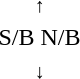<table style="text-align:center;">
<tr>
<td><small>  ↑ </small></td>
</tr>
<tr>
<td><span>S/B</span>   <span>N/B</span></td>
</tr>
<tr>
<td><small> ↓  </small></td>
</tr>
</table>
